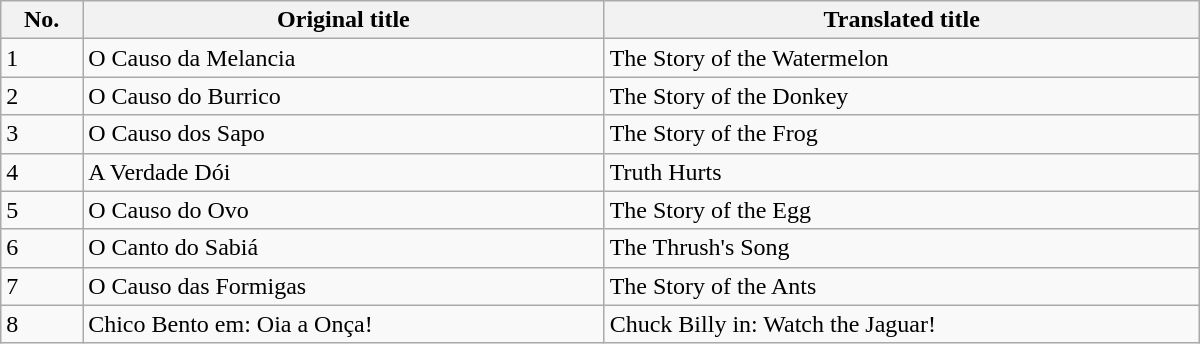<table class="wikitable" width=800>
<tr>
<th>No.</th>
<th>Original title</th>
<th>Translated title</th>
</tr>
<tr>
<td>1</td>
<td>O Causo da Melancia</td>
<td>The Story of the Watermelon</td>
</tr>
<tr>
<td>2</td>
<td>O Causo do Burrico</td>
<td>The Story of the Donkey</td>
</tr>
<tr>
<td>3</td>
<td>O Causo dos Sapo</td>
<td>The Story of the Frog</td>
</tr>
<tr>
<td>4</td>
<td>A Verdade Dói</td>
<td>Truth Hurts</td>
</tr>
<tr>
<td>5</td>
<td>O Causo do Ovo</td>
<td>The Story of the Egg</td>
</tr>
<tr>
<td>6</td>
<td>O Canto do Sabiá</td>
<td>The Thrush's Song</td>
</tr>
<tr>
<td>7</td>
<td>O Causo das Formigas</td>
<td>The Story of the Ants</td>
</tr>
<tr>
<td>8</td>
<td>Chico Bento em: Oia a Onça!</td>
<td>Chuck Billy in: Watch the Jaguar!</td>
</tr>
</table>
